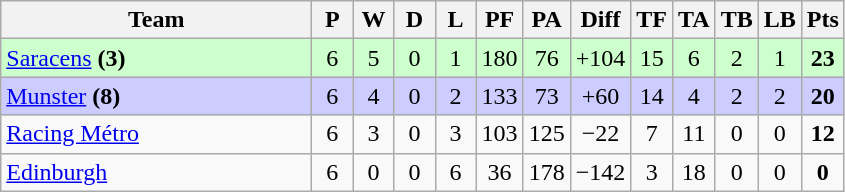<table class="wikitable" style="text-align: center;">
<tr>
<th style="width:200px;">Team</th>
<th width="20">P</th>
<th width="20">W</th>
<th width="20">D</th>
<th width="20">L</th>
<th width="20">PF</th>
<th width="20">PA</th>
<th width="20">Diff</th>
<th width="20">TF</th>
<th width="20">TA</th>
<th width="20">TB</th>
<th width="20">LB</th>
<th width="20">Pts</th>
</tr>
<tr bgcolor="#ccffcc">
<td align=left> <a href='#'>Saracens</a> <strong>(3)</strong></td>
<td>6</td>
<td>5</td>
<td>0</td>
<td>1</td>
<td>180</td>
<td>76</td>
<td>+104</td>
<td>15</td>
<td>6</td>
<td>2</td>
<td>1</td>
<td><strong>23</strong></td>
</tr>
<tr bgcolor="#ccccff">
<td align=left> <a href='#'>Munster</a> <strong>(8)</strong></td>
<td>6</td>
<td>4</td>
<td>0</td>
<td>2</td>
<td>133</td>
<td>73</td>
<td>+60</td>
<td>14</td>
<td>4</td>
<td>2</td>
<td>2</td>
<td><strong>20</strong></td>
</tr>
<tr>
<td align=left> <a href='#'>Racing Métro</a></td>
<td>6</td>
<td>3</td>
<td>0</td>
<td>3</td>
<td>103</td>
<td>125</td>
<td>−22</td>
<td>7</td>
<td>11</td>
<td>0</td>
<td>0</td>
<td><strong>12</strong></td>
</tr>
<tr>
<td align=left> <a href='#'>Edinburgh</a></td>
<td>6</td>
<td>0</td>
<td>0</td>
<td>6</td>
<td>36</td>
<td>178</td>
<td>−142</td>
<td>3</td>
<td>18</td>
<td>0</td>
<td>0</td>
<td><strong>0</strong></td>
</tr>
</table>
